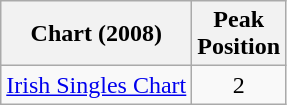<table class="wikitable sortable">
<tr>
<th align="left">Chart (2008)</th>
<th align="center">Peak<br> Position</th>
</tr>
<tr>
<td align="left"><a href='#'>Irish Singles Chart</a></td>
<td align="center">2</td>
</tr>
</table>
